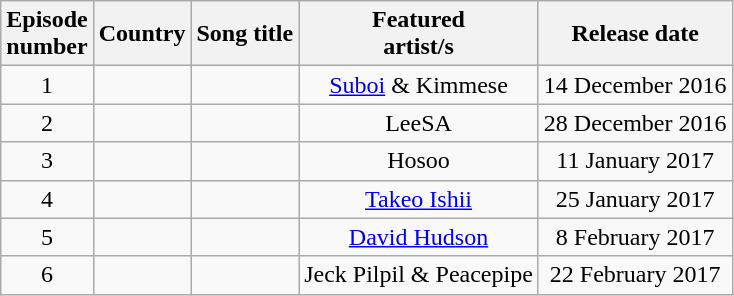<table style="text-align:center;" class="wikitable">
<tr>
<th padding:0 8px;">Episode<br>number</th>
<th padding:0 8px;">Country</th>
<th padding:0 8px;">Song title</th>
<th padding:0 8px;">Featured<br>artist/s</th>
<th padding:0 8px;">Release date</th>
</tr>
<tr>
<td>1</td>
<td></td>
<td></td>
<td><a href='#'>Suboi</a> & Kimmese</td>
<td>14 December 2016</td>
</tr>
<tr>
<td>2</td>
<td></td>
<td></td>
<td>LeeSA</td>
<td>28 December 2016</td>
</tr>
<tr>
<td>3</td>
<td></td>
<td></td>
<td>Hosoo</td>
<td>11 January 2017</td>
</tr>
<tr>
<td>4</td>
<td></td>
<td></td>
<td><a href='#'>Takeo Ishii</a></td>
<td>25 January 2017</td>
</tr>
<tr>
<td>5</td>
<td></td>
<td></td>
<td><a href='#'>David Hudson</a></td>
<td>8 February 2017</td>
</tr>
<tr>
<td>6</td>
<td></td>
<td></td>
<td>Jeck Pilpil & Peacepipe</td>
<td>22 February 2017</td>
</tr>
</table>
